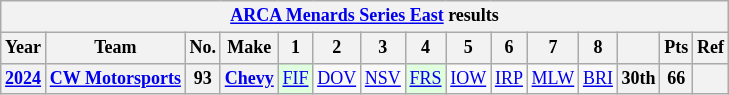<table class="wikitable" style="text-align:center; font-size:75%">
<tr>
<th colspan=15><a href='#'>ARCA Menards Series East</a> results</th>
</tr>
<tr>
<th>Year</th>
<th>Team</th>
<th>No.</th>
<th>Make</th>
<th>1</th>
<th>2</th>
<th>3</th>
<th>4</th>
<th>5</th>
<th>6</th>
<th>7</th>
<th>8</th>
<th></th>
<th>Pts</th>
<th>Ref</th>
</tr>
<tr>
<th><a href='#'>2024</a></th>
<th><a href='#'>CW Motorsports</a></th>
<th>93</th>
<th><a href='#'>Chevy</a></th>
<td style="background:#DFFFDF;"><a href='#'>FIF</a><br></td>
<td><a href='#'>DOV</a></td>
<td><a href='#'>NSV</a></td>
<td style="background:#DFFFDF;"><a href='#'>FRS</a><br></td>
<td><a href='#'>IOW</a></td>
<td><a href='#'>IRP</a></td>
<td><a href='#'>MLW</a></td>
<td><a href='#'>BRI</a></td>
<th>30th</th>
<th>66</th>
<th></th>
</tr>
</table>
